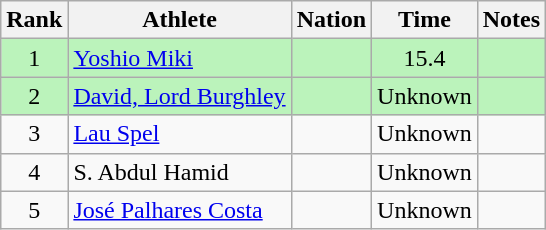<table class="wikitable sortable" style="text-align:center">
<tr>
<th>Rank</th>
<th>Athlete</th>
<th>Nation</th>
<th>Time</th>
<th>Notes</th>
</tr>
<tr bgcolor=bbf3bb>
<td>1</td>
<td align=left><a href='#'>Yoshio Miki</a></td>
<td align=left></td>
<td>15.4</td>
<td></td>
</tr>
<tr bgcolor=bbf3bb>
<td>2</td>
<td align=left><a href='#'>David, Lord Burghley</a></td>
<td align=left></td>
<td>Unknown</td>
<td></td>
</tr>
<tr>
<td>3</td>
<td align=left><a href='#'>Lau Spel</a></td>
<td align=left></td>
<td>Unknown</td>
<td></td>
</tr>
<tr>
<td>4</td>
<td align=left>S. Abdul Hamid</td>
<td align=left></td>
<td>Unknown</td>
<td></td>
</tr>
<tr>
<td>5</td>
<td align=left><a href='#'>José Palhares Costa</a></td>
<td align=left></td>
<td>Unknown</td>
<td></td>
</tr>
</table>
